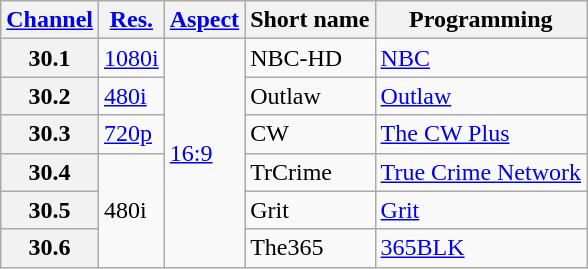<table class="wikitable">
<tr>
<th scope = "col"><a href='#'>Channel</a></th>
<th scope = "col"><a href='#'>Res.</a></th>
<th scope = "col"><a href='#'>Aspect</a></th>
<th scope = "col">Short name</th>
<th scope = "col">Programming</th>
</tr>
<tr>
<th scope = "row">30.1</th>
<td><a href='#'>1080i</a></td>
<td rowspan=6><a href='#'>16:9</a></td>
<td>NBC-HD</td>
<td><a href='#'>NBC</a></td>
</tr>
<tr>
<th scope = "row">30.2</th>
<td><a href='#'>480i</a></td>
<td>Outlaw</td>
<td><a href='#'>Outlaw</a></td>
</tr>
<tr>
<th scope = "row">30.3</th>
<td><a href='#'>720p</a></td>
<td>CW</td>
<td><a href='#'>The CW Plus</a></td>
</tr>
<tr>
<th scope = "row">30.4</th>
<td rowspan=3>480i</td>
<td>TrCrime</td>
<td><a href='#'>True Crime Network</a></td>
</tr>
<tr>
<th scope = "row">30.5</th>
<td>Grit</td>
<td><a href='#'>Grit</a></td>
</tr>
<tr>
<th scope = "row">30.6</th>
<td>The365</td>
<td><a href='#'>365BLK</a></td>
</tr>
</table>
